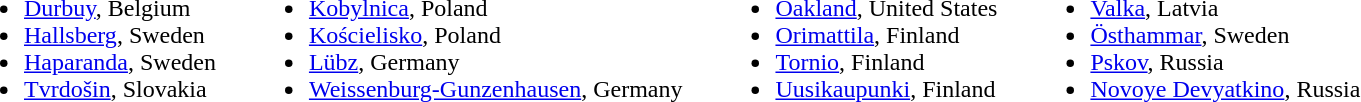<table cellpadding="10">
<tr style="vertical-align:top;">
<td><br><ul><li> <a href='#'>Durbuy</a>, Belgium</li><li> <a href='#'>Hallsberg</a>, Sweden</li><li> <a href='#'>Haparanda</a>, Sweden</li><li> <a href='#'>Tvrdošin</a>, Slovakia</li></ul></td>
<td><br><ul><li> <a href='#'>Kobylnica</a>, Poland</li><li> <a href='#'>Kościelisko</a>, Poland</li><li> <a href='#'>Lübz</a>, Germany</li><li> <a href='#'>Weissenburg-Gunzenhausen</a>, Germany</li></ul></td>
<td><br><ul><li> <a href='#'>Oakland</a>, United States</li><li> <a href='#'>Orimattila</a>, Finland</li><li> <a href='#'>Tornio</a>, Finland</li><li> <a href='#'>Uusikaupunki</a>, Finland</li></ul></td>
<td><br><ul><li> <a href='#'>Valka</a>, Latvia</li><li> <a href='#'>Östhammar</a>, Sweden</li><li> <a href='#'>Pskov</a>, Russia</li><li> <a href='#'>Novoye Devyatkino</a>, Russia</li></ul></td>
</tr>
</table>
